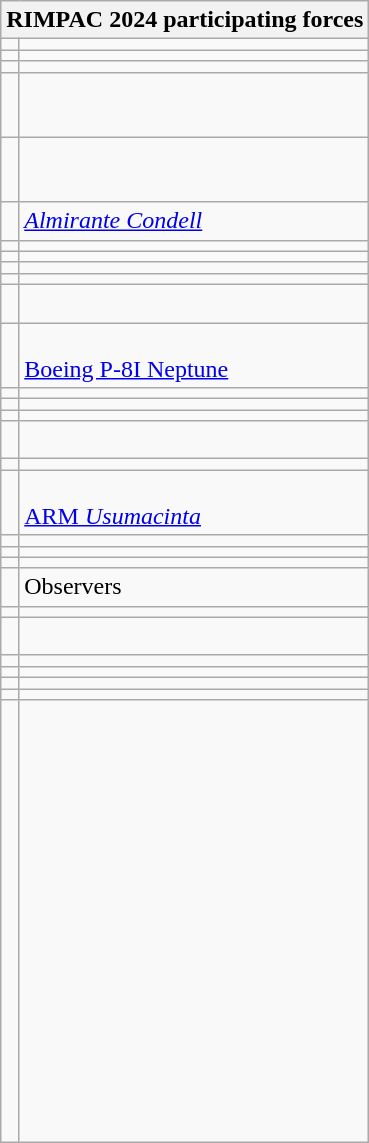<table class="wikitable collapsible collapsed">
<tr>
<th colspan="2">RIMPAC 2024 participating forces</th>
</tr>
<tr>
<td></td>
<td></td>
</tr>
<tr>
<td></td>
<td></td>
</tr>
<tr>
<td></td>
<td></td>
</tr>
<tr>
<td></td>
<td><br> <br> </td>
</tr>
<tr>
<td></td>
<td><br><br></td>
</tr>
<tr>
<td></td>
<td><a href='#'><em>Almirante Condell</em></a></td>
</tr>
<tr>
<td></td>
<td></td>
</tr>
<tr>
<td></td>
<td></td>
</tr>
<tr>
<td></td>
<td></td>
</tr>
<tr>
<td></td>
<td></td>
</tr>
<tr>
<td></td>
<td><br></td>
</tr>
<tr>
<td></td>
<td><br><a href='#'>Boeing P-8I Neptune</a></td>
</tr>
<tr>
<td></td>
<td></td>
</tr>
<tr>
<td></td>
<td></td>
</tr>
<tr>
<td></td>
<td></td>
</tr>
<tr>
<td></td>
<td><br></td>
</tr>
<tr>
<td></td>
<td></td>
</tr>
<tr>
<td></td>
<td><br><a href='#'>ARM <em>Usumacinta</em></a></td>
</tr>
<tr>
<td></td>
<td></td>
</tr>
<tr>
<td></td>
<td></td>
</tr>
<tr>
<td></td>
<td></td>
</tr>
<tr>
<td></td>
<td>Observers</td>
</tr>
<tr>
<td></td>
<td></td>
</tr>
<tr>
<td></td>
<td><br></td>
</tr>
<tr>
<td></td>
<td></td>
</tr>
<tr>
<td></td>
<td></td>
</tr>
<tr>
<td></td>
<td></td>
</tr>
<tr>
<td></td>
<td></td>
</tr>
<tr>
<td></td>
<td><br><br><br><br><br><br><br><br><br><br><br><br><br><br><br><br></td>
</tr>
</table>
